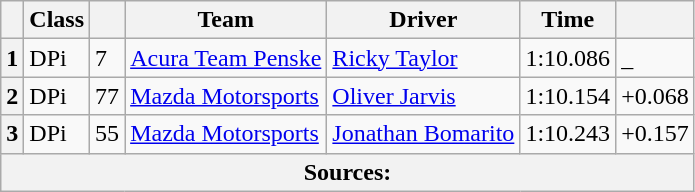<table class="wikitable">
<tr>
<th scope="col"></th>
<th scope="col">Class</th>
<th scope="col"></th>
<th scope="col">Team</th>
<th scope="col">Driver</th>
<th scope="col">Time</th>
<th scope="col"></th>
</tr>
<tr>
<th scope="row">1</th>
<td>DPi</td>
<td>7</td>
<td><a href='#'>Acura Team Penske</a></td>
<td><a href='#'>Ricky Taylor</a></td>
<td>1:10.086</td>
<td>_</td>
</tr>
<tr>
<th scope="row">2</th>
<td>DPi</td>
<td>77</td>
<td><a href='#'>Mazda Motorsports</a></td>
<td><a href='#'>Oliver Jarvis</a></td>
<td>1:10.154</td>
<td>+0.068</td>
</tr>
<tr>
<th scope="row">3</th>
<td>DPi</td>
<td>55</td>
<td><a href='#'>Mazda Motorsports</a></td>
<td><a href='#'>Jonathan Bomarito</a></td>
<td>1:10.243</td>
<td>+0.157</td>
</tr>
<tr>
<th colspan="7">Sources:</th>
</tr>
</table>
